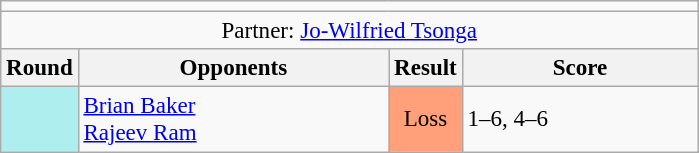<table class=wikitable style=font-size:96%>
<tr>
<td colspan=4></td>
</tr>
<tr>
<td colspan=4 style=text-align:center>Partner:  <a href='#'>Jo-Wilfried Tsonga</a></td>
</tr>
<tr>
<th>Round</th>
<th style=width:200px>Opponents</th>
<th>Result</th>
<th width=150>Score</th>
</tr>
<tr>
<td style=background:#afeeee></td>
<td> <a href='#'>Brian Baker</a><br> <a href='#'>Rajeev Ram</a></td>
<td bgcolor=FFA07A style=text-align:center>Loss</td>
<td>1–6, 4–6</td>
</tr>
</table>
